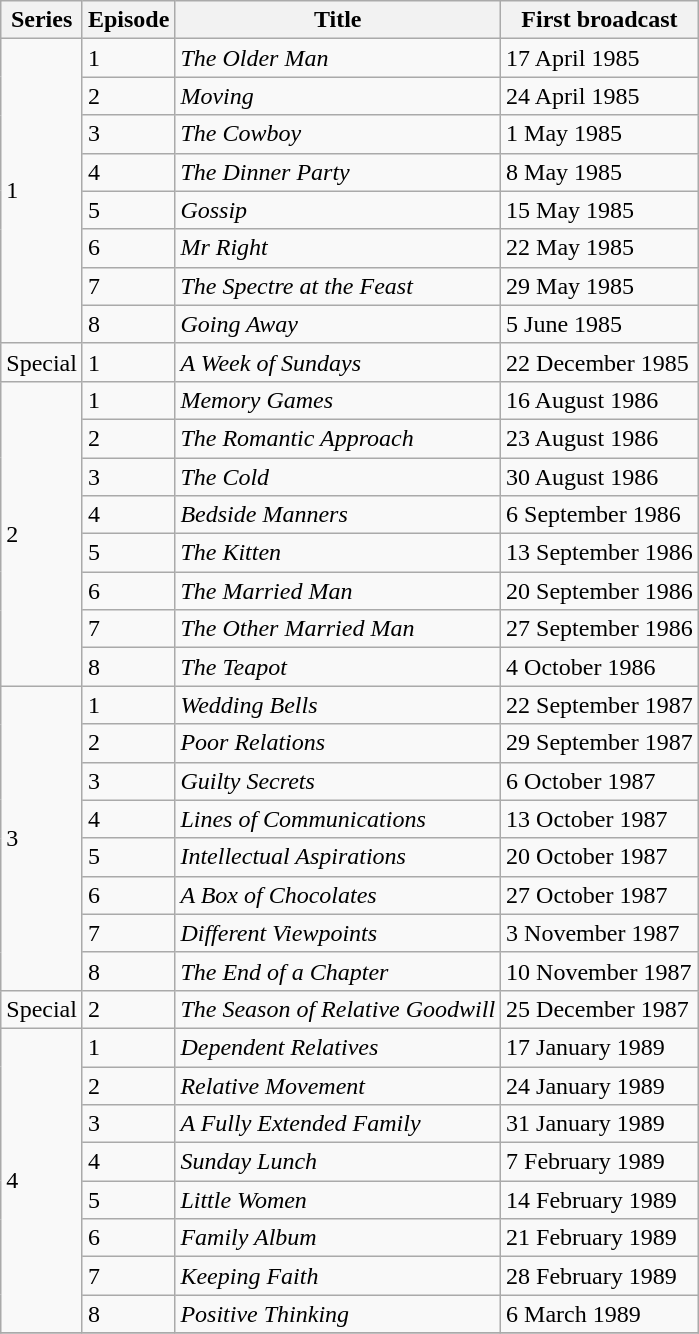<table class="wikitable">
<tr>
<th>Series</th>
<th>Episode</th>
<th>Title</th>
<th>First broadcast</th>
</tr>
<tr>
<td rowspan="8">1</td>
<td>1</td>
<td><em>The Older Man</em></td>
<td>17 April 1985</td>
</tr>
<tr>
<td>2</td>
<td><em>Moving</em></td>
<td>24 April 1985</td>
</tr>
<tr>
<td>3</td>
<td><em>The Cowboy</em></td>
<td>1 May 1985</td>
</tr>
<tr>
<td>4</td>
<td><em>The Dinner Party</em></td>
<td>8 May 1985</td>
</tr>
<tr>
<td>5</td>
<td><em>Gossip</em></td>
<td>15 May 1985</td>
</tr>
<tr>
<td>6</td>
<td><em>Mr Right</em></td>
<td>22 May 1985</td>
</tr>
<tr>
<td>7</td>
<td><em>The Spectre at the Feast</em></td>
<td>29 May 1985</td>
</tr>
<tr>
<td>8</td>
<td><em>Going Away</em></td>
<td>5 June 1985</td>
</tr>
<tr>
<td>Special</td>
<td>1</td>
<td><em>A Week of Sundays</em></td>
<td>22 December 1985</td>
</tr>
<tr>
<td rowspan="8">2</td>
<td>1</td>
<td><em>Memory Games</em></td>
<td>16 August 1986</td>
</tr>
<tr>
<td>2</td>
<td><em>The Romantic Approach</em></td>
<td>23 August 1986</td>
</tr>
<tr>
<td>3</td>
<td><em>The Cold</em></td>
<td>30 August 1986</td>
</tr>
<tr>
<td>4</td>
<td><em>Bedside Manners</em></td>
<td>6 September 1986</td>
</tr>
<tr>
<td>5</td>
<td><em>The Kitten</em></td>
<td>13 September 1986</td>
</tr>
<tr>
<td>6</td>
<td><em>The Married Man</em></td>
<td>20 September 1986</td>
</tr>
<tr>
<td>7</td>
<td><em>The Other Married Man</em></td>
<td>27 September 1986</td>
</tr>
<tr>
<td>8</td>
<td><em>The Teapot</em></td>
<td>4 October 1986</td>
</tr>
<tr>
<td rowspan="8">3</td>
<td>1</td>
<td><em>Wedding Bells</em></td>
<td>22 September 1987</td>
</tr>
<tr>
<td>2</td>
<td><em>Poor Relations</em></td>
<td>29 September 1987</td>
</tr>
<tr>
<td>3</td>
<td><em>Guilty Secrets</em></td>
<td>6 October 1987</td>
</tr>
<tr>
<td>4</td>
<td><em>Lines of Communications</em></td>
<td>13 October 1987</td>
</tr>
<tr>
<td>5</td>
<td><em>Intellectual Aspirations</em></td>
<td>20 October 1987</td>
</tr>
<tr>
<td>6</td>
<td><em>A Box of Chocolates</em></td>
<td>27 October 1987</td>
</tr>
<tr>
<td>7</td>
<td><em>Different Viewpoints</em></td>
<td>3 November 1987</td>
</tr>
<tr>
<td>8</td>
<td><em>The End of a Chapter</em></td>
<td>10 November 1987</td>
</tr>
<tr>
<td>Special</td>
<td>2</td>
<td><em>The Season of Relative Goodwill</em></td>
<td>25 December 1987</td>
</tr>
<tr>
<td rowspan="8">4</td>
<td>1</td>
<td><em>Dependent Relatives</em></td>
<td>17 January 1989</td>
</tr>
<tr>
<td>2</td>
<td><em>Relative Movement</em></td>
<td>24 January 1989</td>
</tr>
<tr>
<td>3</td>
<td><em>A Fully Extended Family</em></td>
<td>31 January 1989</td>
</tr>
<tr>
<td>4</td>
<td><em>Sunday Lunch</em></td>
<td>7 February 1989</td>
</tr>
<tr>
<td>5</td>
<td><em>Little Women</em></td>
<td>14 February 1989</td>
</tr>
<tr>
<td>6</td>
<td><em>Family Album</em></td>
<td>21 February 1989</td>
</tr>
<tr>
<td>7</td>
<td><em>Keeping Faith</em></td>
<td>28 February 1989</td>
</tr>
<tr>
<td>8</td>
<td><em>Positive Thinking</em></td>
<td>6 March 1989</td>
</tr>
<tr>
</tr>
</table>
